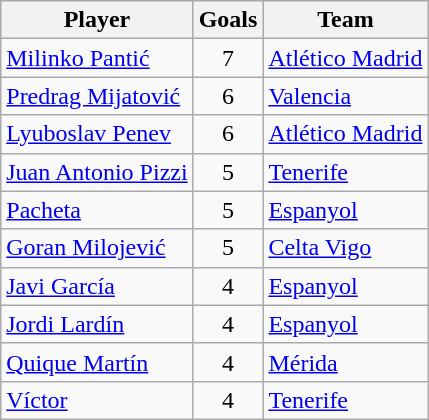<table class="wikitable sortable" style="margin: 1em 1em 1em 0; background: #f9f9f9; border: 1px #aaa solid">
<tr>
<th>Player</th>
<th>Goals</th>
<th>Team</th>
</tr>
<tr>
<td> <a href='#'>Milinko Pantić</a></td>
<td style="text-align:center">7</td>
<td><a href='#'>Atlético Madrid</a></td>
</tr>
<tr>
<td> <a href='#'>Predrag Mijatović</a></td>
<td style="text-align:center">6</td>
<td><a href='#'>Valencia</a></td>
</tr>
<tr>
<td> <a href='#'>Lyuboslav Penev</a></td>
<td style="text-align:center">6</td>
<td><a href='#'>Atlético Madrid</a></td>
</tr>
<tr>
<td> <a href='#'>Juan Antonio Pizzi</a></td>
<td style="text-align:center">5</td>
<td><a href='#'>Tenerife</a></td>
</tr>
<tr>
<td> <a href='#'>Pacheta</a></td>
<td style="text-align:center">5</td>
<td><a href='#'>Espanyol</a></td>
</tr>
<tr>
<td> <a href='#'>Goran Milojević</a></td>
<td style="text-align:center">5</td>
<td><a href='#'>Celta Vigo</a></td>
</tr>
<tr>
<td> <a href='#'>Javi García</a></td>
<td style="text-align:center">4</td>
<td><a href='#'>Espanyol</a></td>
</tr>
<tr>
<td> <a href='#'>Jordi Lardín</a></td>
<td style="text-align:center">4</td>
<td><a href='#'>Espanyol</a></td>
</tr>
<tr>
<td> <a href='#'>Quique Martín</a></td>
<td style="text-align:center">4</td>
<td><a href='#'>Mérida</a></td>
</tr>
<tr>
<td> <a href='#'>Víctor</a></td>
<td style="text-align:center">4</td>
<td><a href='#'>Tenerife</a></td>
</tr>
</table>
